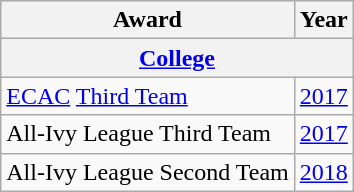<table class="wikitable">
<tr>
<th>Award</th>
<th>Year</th>
</tr>
<tr>
<th colspan="3"><a href='#'>College</a></th>
</tr>
<tr>
<td><a href='#'>ECAC</a> <a href='#'>Third Team</a></td>
<td><a href='#'>2017</a></td>
</tr>
<tr>
<td>All-Ivy League Third Team</td>
<td><a href='#'>2017</a></td>
</tr>
<tr>
<td>All-Ivy League Second Team</td>
<td><a href='#'>2018</a></td>
</tr>
</table>
